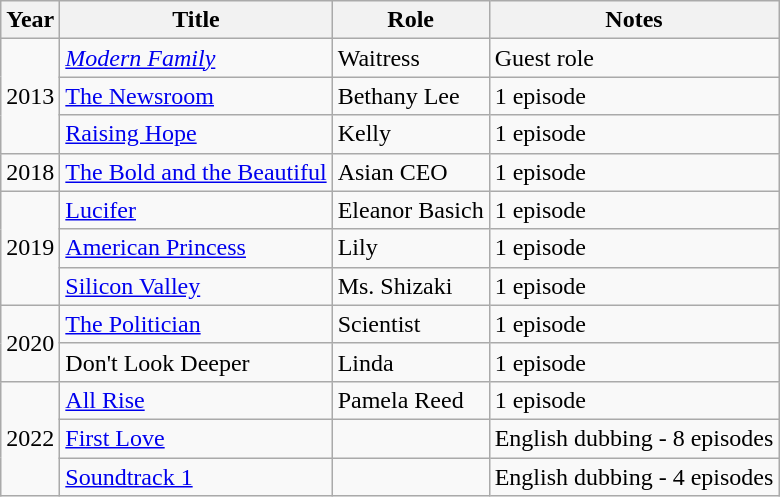<table class="wikitable sortable">
<tr>
<th>Year</th>
<th>Title</th>
<th>Role</th>
<th class="unsortable">Notes</th>
</tr>
<tr>
<td rowspan="3">2013</td>
<td><em><a href='#'>Modern Family</a></em></td>
<td>Waitress</td>
<td>Guest role</td>
</tr>
<tr>
<td><a href='#'>The Newsroom</a></td>
<td>Bethany Lee</td>
<td>1 episode</td>
</tr>
<tr>
<td><a href='#'>Raising Hope</a></td>
<td>Kelly</td>
<td>1 episode</td>
</tr>
<tr>
<td>2018</td>
<td><a href='#'>The Bold and the Beautiful</a></td>
<td>Asian CEO</td>
<td>1 episode</td>
</tr>
<tr>
<td rowspan="3">2019</td>
<td><a href='#'>Lucifer</a></td>
<td>Eleanor Basich</td>
<td>1 episode</td>
</tr>
<tr>
<td><a href='#'>American Princess</a></td>
<td>Lily</td>
<td>1 episode</td>
</tr>
<tr>
<td><a href='#'>Silicon Valley</a></td>
<td>Ms. Shizaki</td>
<td>1 episode</td>
</tr>
<tr>
<td rowspan="2">2020</td>
<td><a href='#'>The Politician</a></td>
<td>Scientist</td>
<td>1 episode</td>
</tr>
<tr>
<td>Don't Look Deeper</td>
<td>Linda</td>
<td>1 episode</td>
</tr>
<tr>
<td rowspan="3">2022</td>
<td><a href='#'>All Rise</a></td>
<td>Pamela Reed</td>
<td>1 episode</td>
</tr>
<tr>
<td><a href='#'>First Love</a></td>
<td></td>
<td>English dubbing - 8 episodes</td>
</tr>
<tr>
<td><a href='#'>Soundtrack 1</a></td>
<td></td>
<td>English dubbing - 4 episodes</td>
</tr>
</table>
